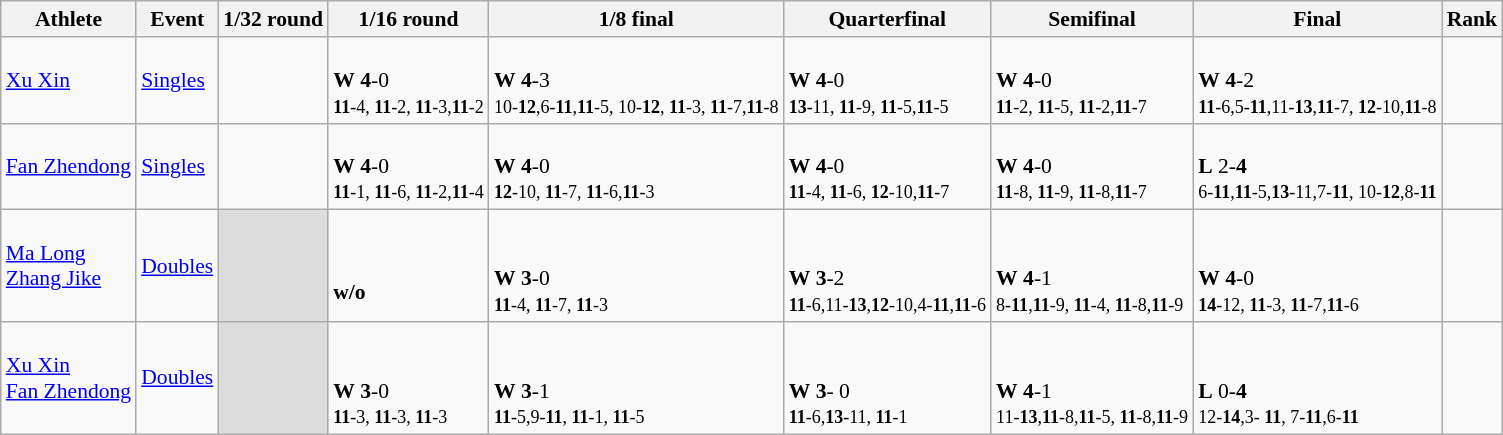<table class="wikitable" style="font-size:90%">
<tr>
<th>Athlete</th>
<th>Event</th>
<th>1/32 round</th>
<th>1/16 round</th>
<th>1/8 final</th>
<th>Quarterfinal</th>
<th>Semifinal</th>
<th>Final</th>
<th>Rank</th>
</tr>
<tr>
<td><a href='#'>Xu Xin</a></td>
<td><a href='#'>Singles</a></td>
<td></td>
<td><br><strong>W</strong> <strong>4</strong>-0<br><small><strong>11</strong>-4, <strong>11</strong>-2, <strong>11</strong>-3,<strong>11</strong>-2</small></td>
<td><br><strong>W</strong> <strong>4</strong>-3<br><small>10-<strong>12</strong>,6-<strong>11</strong>,<strong>11</strong>-5, 10-<strong>12</strong>, <strong>11</strong>-3, <strong>11</strong>-7,<strong>11</strong>-8</small></td>
<td><br><strong>W</strong> <strong>4</strong>-0<br><small><strong>13</strong>-11, <strong>11</strong>-9, <strong>11</strong>-5,<strong>11</strong>-5</small></td>
<td><br><strong>W</strong> <strong>4</strong>-0<br><small><strong>11</strong>-2, <strong>11</strong>-5, <strong>11</strong>-2,<strong>11</strong>-7</small></td>
<td><br><strong>W</strong> <strong>4</strong>-2<br><small><strong>11</strong>-6,5-<strong>11</strong>,11-<strong>13</strong>,<strong>11</strong>-7, <strong>12</strong>-10,<strong>11</strong>-8</small></td>
<td></td>
</tr>
<tr>
<td><a href='#'>Fan Zhendong</a></td>
<td><a href='#'>Singles</a></td>
<td></td>
<td><br><strong>W</strong> <strong>4</strong>-0<br><small><strong>11</strong>-1, <strong>11</strong>-6, <strong>11</strong>-2,<strong>11</strong>-4</small></td>
<td><br><strong>W</strong> <strong>4</strong>-0<br><small><strong>12</strong>-10, <strong>11</strong>-7, <strong>11</strong>-6,<strong>11</strong>-3</small></td>
<td><br><strong>W</strong> <strong>4</strong>-0<br><small><strong>11</strong>-4, <strong>11</strong>-6, <strong>12</strong>-10,<strong>11</strong>-7</small></td>
<td><br><strong>W</strong> <strong>4</strong>-0<br><small><strong>11</strong>-8, <strong>11</strong>-9, <strong>11</strong>-8,<strong>11</strong>-7</small></td>
<td><br><strong>L</strong> 2-<strong>4</strong><br><small>6-<strong>11</strong>,<strong>11</strong>-5,<strong>13</strong>-11,7-<strong>11</strong>, 10-<strong>12</strong>,8-<strong>11</strong></small></td>
<td></td>
</tr>
<tr>
<td><a href='#'>Ma Long</a><br><a href='#'>Zhang Jike</a></td>
<td><a href='#'>Doubles</a></td>
<td style="background:#dcdcdc;"></td>
<td><br><br><strong>w/o</strong></td>
<td><br><br><strong>W</strong> <strong>3</strong>-0<br><small><strong>11</strong>-4, <strong>11</strong>-7, <strong>11</strong>-3</small></td>
<td><br><br><strong>W</strong> <strong>3</strong>-2<br><small><strong>11</strong>-6,11-<strong>13</strong>,<strong>12</strong>-10,4-<strong>11</strong>,<strong>11</strong>-6</small></td>
<td><br><br><strong>W</strong> <strong>4</strong>-1<br><small>8-<strong>11</strong>,<strong>11</strong>-9, <strong>11</strong>-4, <strong>11</strong>-8,<strong>11</strong>-9</small></td>
<td><br><br><strong>W</strong> <strong>4</strong>-0<br><small><strong>14</strong>-12, <strong>11</strong>-3, <strong>11</strong>-7,<strong>11</strong>-6</small></td>
<td></td>
</tr>
<tr>
<td><a href='#'>Xu Xin</a><br><a href='#'>Fan Zhendong</a></td>
<td><a href='#'>Doubles</a></td>
<td style="background:#dcdcdc;"></td>
<td><br><br><strong>W</strong> <strong>3</strong>-0<br><small><strong>11</strong>-3, <strong>11</strong>-3, <strong>11</strong>-3</small></td>
<td><br><br><strong>W</strong> <strong>3</strong>-1<br><small><strong>11</strong>-5,9-<strong>11</strong>, <strong>11</strong>-1, <strong>11</strong>-5</small></td>
<td><br><br><strong>W</strong> <strong>3</strong>- 0<br><small><strong>11</strong>-6,<strong>13</strong>-11, <strong>11</strong>-1</small></td>
<td><br><br><strong>W</strong> <strong>4</strong>-1<br><small>11-<strong>13</strong>,<strong>11</strong>-8,<strong>11</strong>-5, <strong>11</strong>-8,<strong>11</strong>-9</small></td>
<td><br><br><strong>L</strong> 0-<strong>4</strong><br><small>12-<strong>14</strong>,3- <strong>11</strong>, 7-<strong>11</strong>,6-<strong>11</strong></small></td>
<td></td>
</tr>
</table>
